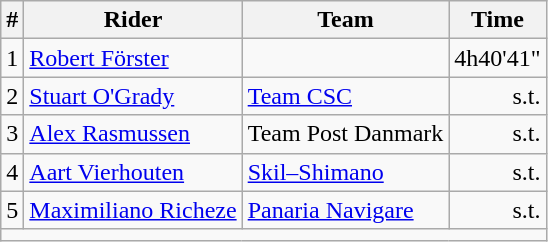<table class="wikitable">
<tr>
<th>#</th>
<th>Rider</th>
<th>Team</th>
<th>Time</th>
</tr>
<tr>
<td align=right>1</td>
<td> <a href='#'>Robert Förster</a></td>
<td></td>
<td align=right>4h40'41"</td>
</tr>
<tr>
<td align=right>2</td>
<td> <a href='#'>Stuart O'Grady</a></td>
<td><a href='#'>Team CSC</a></td>
<td align=right>s.t.</td>
</tr>
<tr>
<td align=right>3</td>
<td> <a href='#'>Alex Rasmussen</a></td>
<td>Team Post Danmark</td>
<td align=right>s.t.</td>
</tr>
<tr>
<td align=right>4</td>
<td> <a href='#'>Aart Vierhouten</a></td>
<td><a href='#'>Skil–Shimano</a></td>
<td align=right>s.t.</td>
</tr>
<tr>
<td align=right>5</td>
<td> <a href='#'>Maximiliano Richeze</a></td>
<td><a href='#'>Panaria Navigare</a></td>
<td align=right>s.t.</td>
</tr>
<tr>
<td align=right colspan=5></td>
</tr>
</table>
